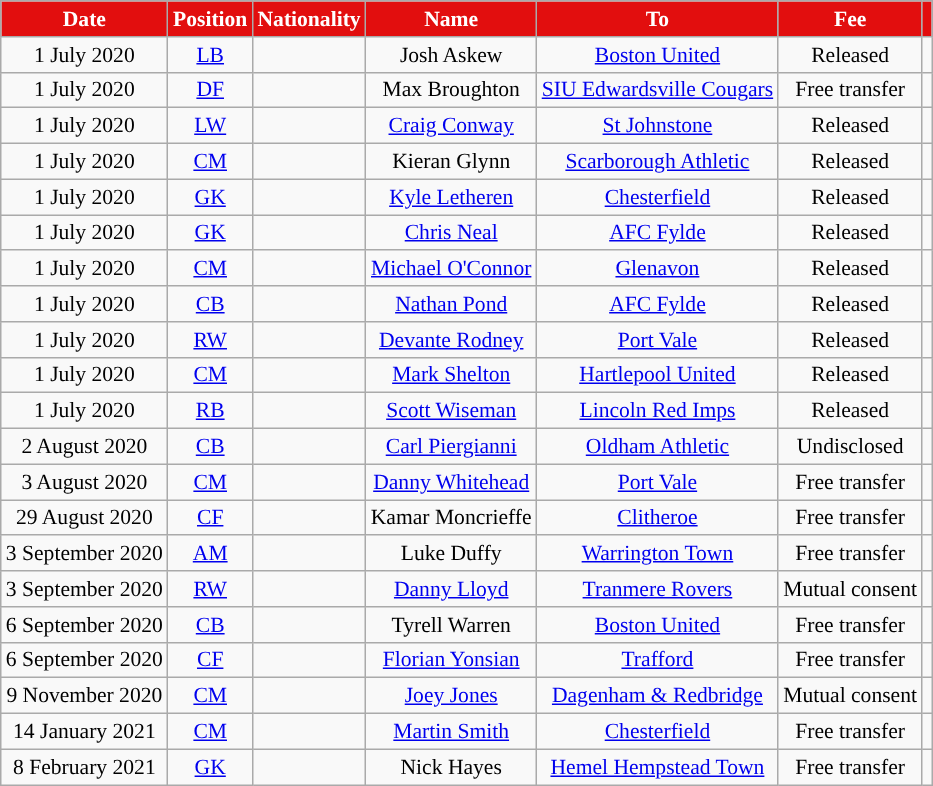<table class="wikitable"  style="text-align:center; font-size:90%; ">
<tr>
<th style="background:#e20e0e; color:white; ">Date</th>
<th style="background:#e20e0e; color:white; ">Position</th>
<th style="background:#e20e0e; color:white; ">Nationality</th>
<th style="background:#e20e0e; color:white; ">Name</th>
<th style="background:#e20e0e; color:white; ">To</th>
<th style="background:#e20e0e; color:white; ">Fee</th>
<th style="background:#e20e0e; color:white; "></th>
</tr>
<tr>
<td>1 July 2020</td>
<td><a href='#'>LB</a></td>
<td></td>
<td>Josh Askew</td>
<td> <a href='#'>Boston United</a></td>
<td>Released</td>
<td></td>
</tr>
<tr>
<td>1 July 2020</td>
<td><a href='#'>DF</a></td>
<td></td>
<td>Max Broughton</td>
<td> <a href='#'>SIU Edwardsville Cougars</a></td>
<td>Free transfer</td>
<td></td>
</tr>
<tr>
<td>1 July 2020</td>
<td><a href='#'>LW</a></td>
<td></td>
<td><a href='#'>Craig Conway</a></td>
<td> <a href='#'>St Johnstone</a></td>
<td>Released</td>
<td></td>
</tr>
<tr>
<td>1 July 2020</td>
<td><a href='#'>CM</a></td>
<td></td>
<td>Kieran Glynn</td>
<td> <a href='#'>Scarborough Athletic</a></td>
<td>Released</td>
<td></td>
</tr>
<tr>
<td>1 July 2020</td>
<td><a href='#'>GK</a></td>
<td></td>
<td><a href='#'>Kyle Letheren</a></td>
<td> <a href='#'>Chesterfield</a></td>
<td>Released</td>
<td></td>
</tr>
<tr>
<td>1 July 2020</td>
<td><a href='#'>GK</a></td>
<td></td>
<td><a href='#'>Chris Neal</a></td>
<td> <a href='#'>AFC Fylde</a></td>
<td>Released</td>
<td></td>
</tr>
<tr>
<td>1 July 2020</td>
<td><a href='#'>CM</a></td>
<td></td>
<td><a href='#'>Michael O'Connor</a></td>
<td> <a href='#'>Glenavon</a></td>
<td>Released</td>
<td></td>
</tr>
<tr>
<td>1 July 2020</td>
<td><a href='#'>CB</a></td>
<td></td>
<td><a href='#'>Nathan Pond</a></td>
<td> <a href='#'>AFC Fylde</a></td>
<td>Released</td>
<td></td>
</tr>
<tr>
<td>1 July 2020</td>
<td><a href='#'>RW</a></td>
<td></td>
<td><a href='#'>Devante Rodney</a></td>
<td> <a href='#'>Port Vale</a></td>
<td>Released</td>
<td></td>
</tr>
<tr>
<td>1 July 2020</td>
<td><a href='#'>CM</a></td>
<td></td>
<td><a href='#'>Mark Shelton</a></td>
<td> <a href='#'>Hartlepool United</a></td>
<td>Released</td>
<td></td>
</tr>
<tr>
<td>1 July 2020</td>
<td><a href='#'>RB</a></td>
<td></td>
<td><a href='#'>Scott Wiseman</a></td>
<td> <a href='#'>Lincoln Red Imps</a></td>
<td>Released</td>
<td></td>
</tr>
<tr>
<td>2 August 2020</td>
<td><a href='#'>CB</a></td>
<td></td>
<td><a href='#'>Carl Piergianni</a></td>
<td> <a href='#'>Oldham Athletic</a></td>
<td>Undisclosed</td>
<td></td>
</tr>
<tr>
<td>3 August 2020</td>
<td><a href='#'>CM</a></td>
<td></td>
<td><a href='#'>Danny Whitehead</a></td>
<td> <a href='#'>Port Vale</a></td>
<td>Free transfer</td>
<td></td>
</tr>
<tr>
<td>29 August 2020</td>
<td><a href='#'>CF</a></td>
<td></td>
<td>Kamar Moncrieffe</td>
<td> <a href='#'>Clitheroe</a></td>
<td>Free transfer</td>
<td></td>
</tr>
<tr>
<td>3 September 2020</td>
<td><a href='#'>AM</a></td>
<td></td>
<td>Luke Duffy</td>
<td> <a href='#'>Warrington Town</a></td>
<td>Free transfer</td>
<td></td>
</tr>
<tr>
<td>3 September 2020</td>
<td><a href='#'>RW</a></td>
<td></td>
<td><a href='#'>Danny Lloyd</a></td>
<td> <a href='#'>Tranmere Rovers</a></td>
<td>Mutual consent</td>
<td></td>
</tr>
<tr>
<td>6 September 2020</td>
<td><a href='#'>CB</a></td>
<td></td>
<td>Tyrell Warren</td>
<td> <a href='#'>Boston United</a></td>
<td>Free transfer</td>
<td></td>
</tr>
<tr>
<td>6 September 2020</td>
<td><a href='#'>CF</a></td>
<td></td>
<td><a href='#'>Florian Yonsian</a></td>
<td> <a href='#'>Trafford</a></td>
<td>Free transfer</td>
<td></td>
</tr>
<tr>
<td>9 November 2020</td>
<td><a href='#'>CM</a></td>
<td></td>
<td><a href='#'>Joey Jones</a></td>
<td> <a href='#'>Dagenham & Redbridge</a></td>
<td>Mutual consent</td>
<td></td>
</tr>
<tr>
<td>14 January 2021</td>
<td><a href='#'>CM</a></td>
<td></td>
<td><a href='#'>Martin Smith</a></td>
<td> <a href='#'>Chesterfield</a></td>
<td>Free transfer</td>
<td></td>
</tr>
<tr>
<td>8 February 2021</td>
<td><a href='#'>GK</a></td>
<td></td>
<td>Nick Hayes</td>
<td> <a href='#'>Hemel Hempstead Town</a></td>
<td>Free transfer</td>
<td></td>
</tr>
</table>
